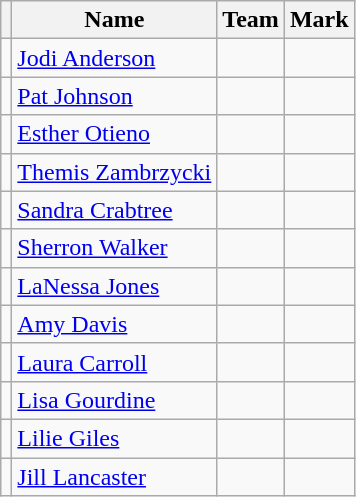<table class=wikitable>
<tr>
<th></th>
<th>Name</th>
<th>Team</th>
<th>Mark</th>
</tr>
<tr>
<td></td>
<td><a href='#'>Jodi Anderson</a></td>
<td></td>
<td> </td>
</tr>
<tr>
<td></td>
<td><a href='#'>Pat Johnson</a></td>
<td></td>
<td> </td>
</tr>
<tr>
<td></td>
<td><a href='#'>Esther Otieno</a></td>
<td></td>
<td> </td>
</tr>
<tr>
<td></td>
<td><a href='#'>Themis Zambrzycki</a></td>
<td></td>
<td> </td>
</tr>
<tr>
<td></td>
<td><a href='#'>Sandra Crabtree</a></td>
<td></td>
<td> </td>
</tr>
<tr>
<td></td>
<td><a href='#'>Sherron Walker</a></td>
<td></td>
<td> </td>
</tr>
<tr>
<td></td>
<td><a href='#'>LaNessa Jones</a></td>
<td></td>
<td> </td>
</tr>
<tr>
<td></td>
<td><a href='#'>Amy Davis</a></td>
<td></td>
<td> </td>
</tr>
<tr>
<td></td>
<td><a href='#'>Laura Carroll</a></td>
<td></td>
<td></td>
</tr>
<tr>
<td></td>
<td><a href='#'>Lisa Gourdine</a></td>
<td></td>
<td> </td>
</tr>
<tr>
<td></td>
<td><a href='#'>Lilie Giles</a></td>
<td></td>
<td> </td>
</tr>
<tr>
<td></td>
<td><a href='#'>Jill Lancaster</a></td>
<td></td>
<td> </td>
</tr>
</table>
